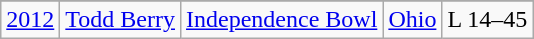<table class="wikitable">
<tr>
</tr>
<tr>
<td><a href='#'>2012</a></td>
<td><a href='#'>Todd Berry</a></td>
<td><a href='#'>Independence Bowl</a></td>
<td><a href='#'>Ohio</a></td>
<td>L 14–45</td>
</tr>
</table>
